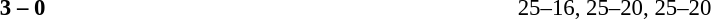<table width=100% cellspacing=1>
<tr>
<th width=20%></th>
<th width=12%></th>
<th width=20%></th>
<th width=33%></th>
<td></td>
</tr>
<tr style=font-size:95%>
<td align=right><strong></strong></td>
<td align=center><strong>3 – 0</strong></td>
<td></td>
<td>25–16, 25–20, 25–20</td>
</tr>
</table>
